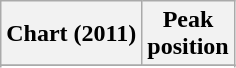<table class="wikitable sortable plainrowheaders" style="text-align:center">
<tr>
<th scope="col">Chart (2011)</th>
<th scope="col">Peak<br>position</th>
</tr>
<tr>
</tr>
<tr>
</tr>
<tr>
</tr>
</table>
